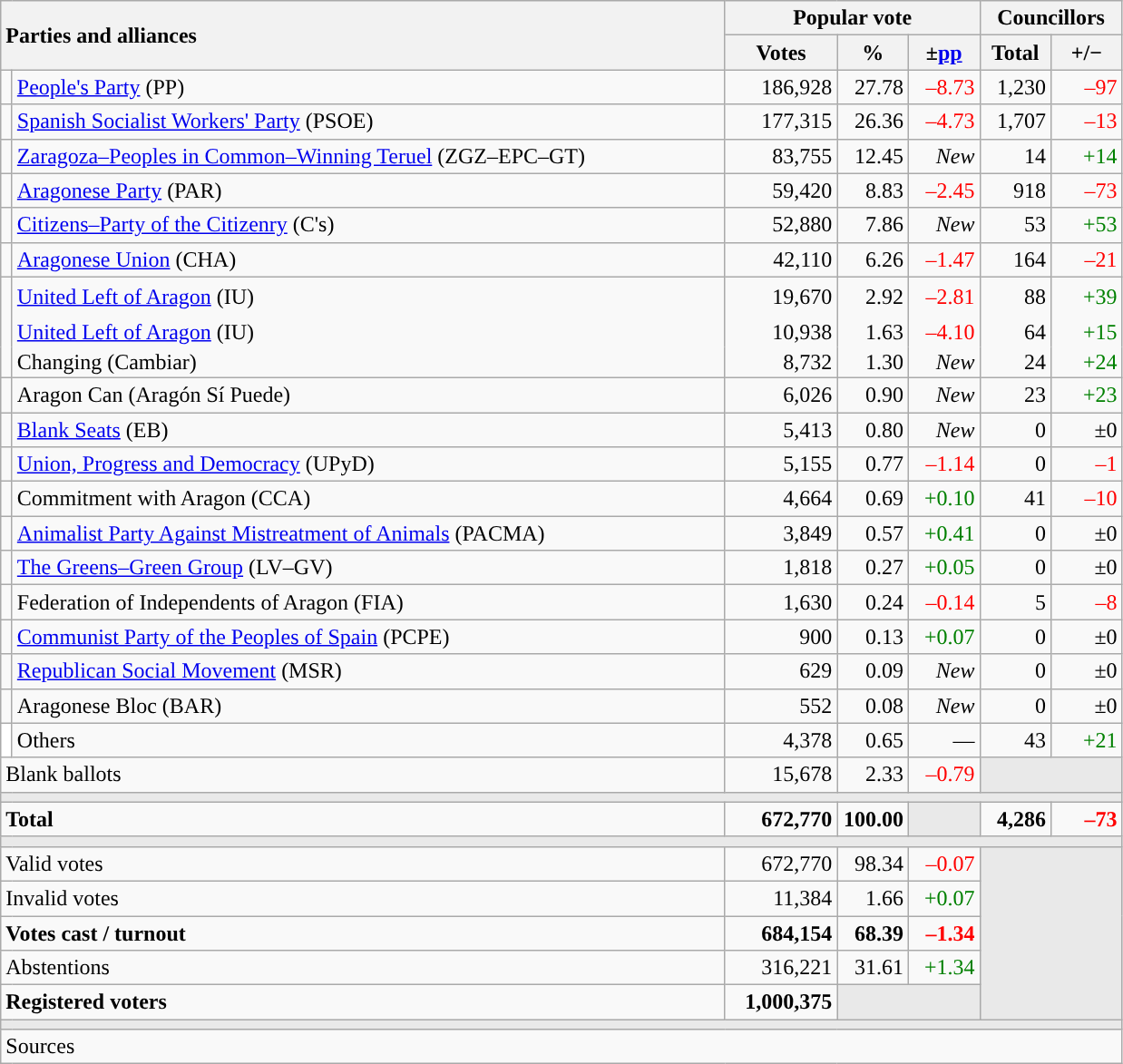<table class="wikitable" style="text-align:right;">
<tr>
<th style="text-align:left;" rowspan="2" colspan="2" width="525">Parties and alliances</th>
<th colspan="3">Popular vote</th>
<th colspan="2">Councillors</th>
</tr>
<tr>
<th width="75">Votes</th>
<th width="45">%</th>
<th width="45">±<a href='#'>pp</a></th>
<th width="45">Total</th>
<th width="45">+/−</th>
</tr>
<tr>
<td width="1" style="color:inherit;background:"></td>
<td align="left"><a href='#'>People's Party</a> (PP)</td>
<td>186,928</td>
<td>27.78</td>
<td style="color:red;">–8.73</td>
<td>1,230</td>
<td style="color:red;">–97</td>
</tr>
<tr>
<td style="color:inherit;background:"></td>
<td align="left"><a href='#'>Spanish Socialist Workers' Party</a> (PSOE)</td>
<td>177,315</td>
<td>26.36</td>
<td style="color:red;">–4.73</td>
<td>1,707</td>
<td style="color:red;">–13</td>
</tr>
<tr>
<td style="color:inherit;background:"></td>
<td align="left"><a href='#'>Zaragoza–Peoples in Common–Winning Teruel</a> (ZGZ–EPC–GT)</td>
<td>83,755</td>
<td>12.45</td>
<td><em>New</em></td>
<td>14</td>
<td style="color:green;">+14</td>
</tr>
<tr>
<td style="color:inherit;background:"></td>
<td align="left"><a href='#'>Aragonese Party</a> (PAR)</td>
<td>59,420</td>
<td>8.83</td>
<td style="color:red;">–2.45</td>
<td>918</td>
<td style="color:red;">–73</td>
</tr>
<tr>
<td style="color:inherit;background:"></td>
<td align="left"><a href='#'>Citizens–Party of the Citizenry</a> (C's)</td>
<td>52,880</td>
<td>7.86</td>
<td><em>New</em></td>
<td>53</td>
<td style="color:green;">+53</td>
</tr>
<tr>
<td style="color:inherit;background:"></td>
<td align="left"><a href='#'>Aragonese Union</a> (CHA)</td>
<td>42,110</td>
<td>6.26</td>
<td style="color:red;">–1.47</td>
<td>164</td>
<td style="color:red;">–21</td>
</tr>
<tr style="line-height:22px;">
<td rowspan="3" style="color:inherit;background:"></td>
<td align="left"><a href='#'>United Left of Aragon</a> (IU)</td>
<td>19,670</td>
<td>2.92</td>
<td style="color:red;">–2.81</td>
<td>88</td>
<td style="color:green;">+39</td>
</tr>
<tr style="border-bottom-style:hidden; border-top-style:hidden; line-height:16px;">
<td align="left"><span><a href='#'>United Left of Aragon</a> (IU)</span></td>
<td>10,938</td>
<td>1.63</td>
<td style="color:red;">–4.10</td>
<td>64</td>
<td style="color:green;">+15</td>
</tr>
<tr style="line-height:16px;">
<td align="left"><span>Changing (Cambiar)</span></td>
<td>8,732</td>
<td>1.30</td>
<td><em>New</em></td>
<td>24</td>
<td style="color:green;">+24</td>
</tr>
<tr>
<td style="color:inherit;background:"></td>
<td align="left">Aragon Can (Aragón Sí Puede)</td>
<td>6,026</td>
<td>0.90</td>
<td><em>New</em></td>
<td>23</td>
<td style="color:green;">+23</td>
</tr>
<tr>
<td style="color:inherit;background:"></td>
<td align="left"><a href='#'>Blank Seats</a> (EB)</td>
<td>5,413</td>
<td>0.80</td>
<td><em>New</em></td>
<td>0</td>
<td>±0</td>
</tr>
<tr>
<td style="color:inherit;background:"></td>
<td align="left"><a href='#'>Union, Progress and Democracy</a> (UPyD)</td>
<td>5,155</td>
<td>0.77</td>
<td style="color:red;">–1.14</td>
<td>0</td>
<td style="color:red;">–1</td>
</tr>
<tr>
<td style="color:inherit;background:"></td>
<td align="left">Commitment with Aragon (CCA)</td>
<td>4,664</td>
<td>0.69</td>
<td style="color:green;">+0.10</td>
<td>41</td>
<td style="color:red;">–10</td>
</tr>
<tr>
<td style="color:inherit;background:"></td>
<td align="left"><a href='#'>Animalist Party Against Mistreatment of Animals</a> (PACMA)</td>
<td>3,849</td>
<td>0.57</td>
<td style="color:green;">+0.41</td>
<td>0</td>
<td>±0</td>
</tr>
<tr>
<td style="color:inherit;background:"></td>
<td align="left"><a href='#'>The Greens–Green Group</a> (LV–GV)</td>
<td>1,818</td>
<td>0.27</td>
<td style="color:green;">+0.05</td>
<td>0</td>
<td>±0</td>
</tr>
<tr>
<td style="color:inherit;background:"></td>
<td align="left">Federation of Independents of Aragon (FIA)</td>
<td>1,630</td>
<td>0.24</td>
<td style="color:red;">–0.14</td>
<td>5</td>
<td style="color:red;">–8</td>
</tr>
<tr>
<td style="color:inherit;background:"></td>
<td align="left"><a href='#'>Communist Party of the Peoples of Spain</a> (PCPE)</td>
<td>900</td>
<td>0.13</td>
<td style="color:green;">+0.07</td>
<td>0</td>
<td>±0</td>
</tr>
<tr>
<td style="color:inherit;background:"></td>
<td align="left"><a href='#'>Republican Social Movement</a> (MSR)</td>
<td>629</td>
<td>0.09</td>
<td><em>New</em></td>
<td>0</td>
<td>±0</td>
</tr>
<tr>
<td style="color:inherit;background:"></td>
<td align="left">Aragonese Bloc (BAR)</td>
<td>552</td>
<td>0.08</td>
<td><em>New</em></td>
<td>0</td>
<td>±0</td>
</tr>
<tr>
<td bgcolor="white"></td>
<td align="left">Others</td>
<td>4,378</td>
<td>0.65</td>
<td>—</td>
<td>43</td>
<td style="color:green;">+21</td>
</tr>
<tr>
<td align="left" colspan="2">Blank ballots</td>
<td>15,678</td>
<td>2.33</td>
<td style="color:red;">–0.79</td>
<td bgcolor="#E9E9E9" colspan="2"></td>
</tr>
<tr>
<td colspan="7" bgcolor="#E9E9E9"></td>
</tr>
<tr style="font-weight:bold;">
<td align="left" colspan="2">Total</td>
<td>672,770</td>
<td>100.00</td>
<td bgcolor="#E9E9E9"></td>
<td>4,286</td>
<td style="color:red;">–73</td>
</tr>
<tr>
<td colspan="7" bgcolor="#E9E9E9"></td>
</tr>
<tr>
<td align="left" colspan="2">Valid votes</td>
<td>672,770</td>
<td>98.34</td>
<td style="color:red;">–0.07</td>
<td bgcolor="#E9E9E9" colspan="2" rowspan="5"></td>
</tr>
<tr>
<td align="left" colspan="2">Invalid votes</td>
<td>11,384</td>
<td>1.66</td>
<td style="color:green;">+0.07</td>
</tr>
<tr style="font-weight:bold;">
<td align="left" colspan="2">Votes cast / turnout</td>
<td>684,154</td>
<td>68.39</td>
<td style="color:red;">–1.34</td>
</tr>
<tr>
<td align="left" colspan="2">Abstentions</td>
<td>316,221</td>
<td>31.61</td>
<td style="color:green;">+1.34</td>
</tr>
<tr style="font-weight:bold;">
<td align="left" colspan="2">Registered voters</td>
<td>1,000,375</td>
<td bgcolor="#E9E9E9" colspan="2"></td>
</tr>
<tr>
<td colspan="7" bgcolor="#E9E9E9"></td>
</tr>
<tr>
<td align="left" colspan="7">Sources</td>
</tr>
</table>
